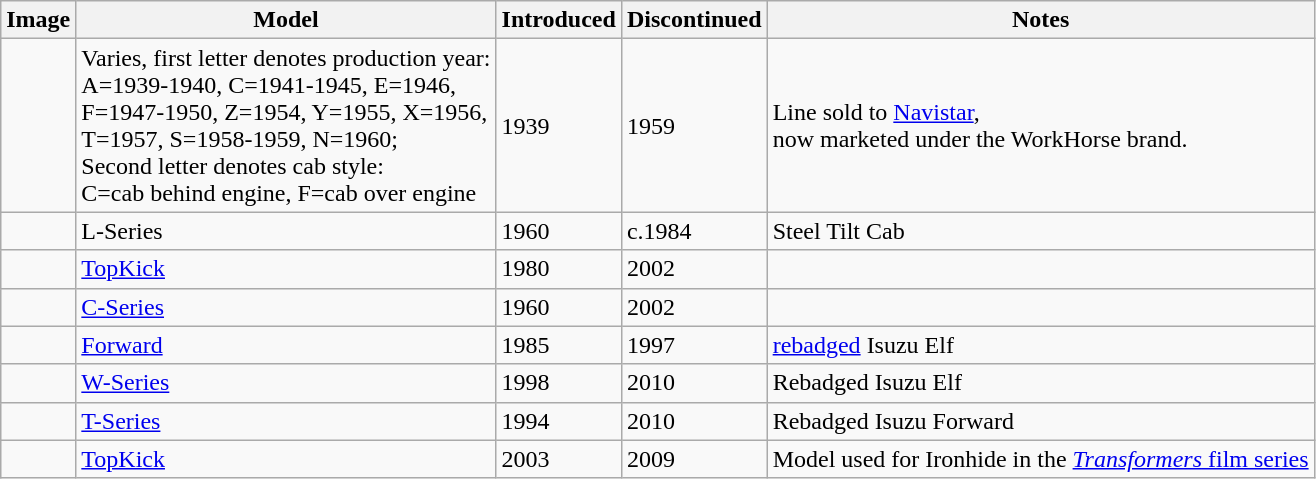<table class="wikitable sortable">
<tr>
<th>Image</th>
<th>Model</th>
<th>Introduced</th>
<th>Discontinued</th>
<th class="unsortable">Notes</th>
</tr>
<tr>
<td></td>
<td>Varies, first letter denotes production year:<br>A=1939-1940, C=1941-1945, E=1946, <br>F=1947-1950, Z=1954, Y=1955, X=1956, <br>T=1957, S=1958-1959, N=1960;<br>Second letter denotes cab style:<br>C=cab behind engine, F=cab over engine</td>
<td>1939</td>
<td>1959</td>
<td>Line sold to <a href='#'>Navistar</a>, <br>now marketed under the WorkHorse brand.</td>
</tr>
<tr>
<td></td>
<td>L-Series</td>
<td>1960</td>
<td>c.1984</td>
<td>Steel Tilt Cab</td>
</tr>
<tr>
<td></td>
<td><a href='#'>TopKick</a></td>
<td>1980</td>
<td>2002</td>
<td></td>
</tr>
<tr>
<td></td>
<td><a href='#'>C-Series</a></td>
<td>1960</td>
<td>2002</td>
<td></td>
</tr>
<tr>
<td></td>
<td><a href='#'>Forward</a></td>
<td>1985</td>
<td>1997</td>
<td><a href='#'>rebadged</a> Isuzu Elf</td>
</tr>
<tr>
<td></td>
<td><a href='#'>W-Series</a></td>
<td>1998</td>
<td>2010</td>
<td>Rebadged Isuzu Elf</td>
</tr>
<tr>
<td></td>
<td><a href='#'>T-Series</a></td>
<td>1994</td>
<td>2010</td>
<td>Rebadged Isuzu Forward</td>
</tr>
<tr>
<td></td>
<td><a href='#'>TopKick</a></td>
<td>2003</td>
<td>2009</td>
<td>Model used for Ironhide in the <a href='#'><em>Transformers</em> film series</a></td>
</tr>
</table>
